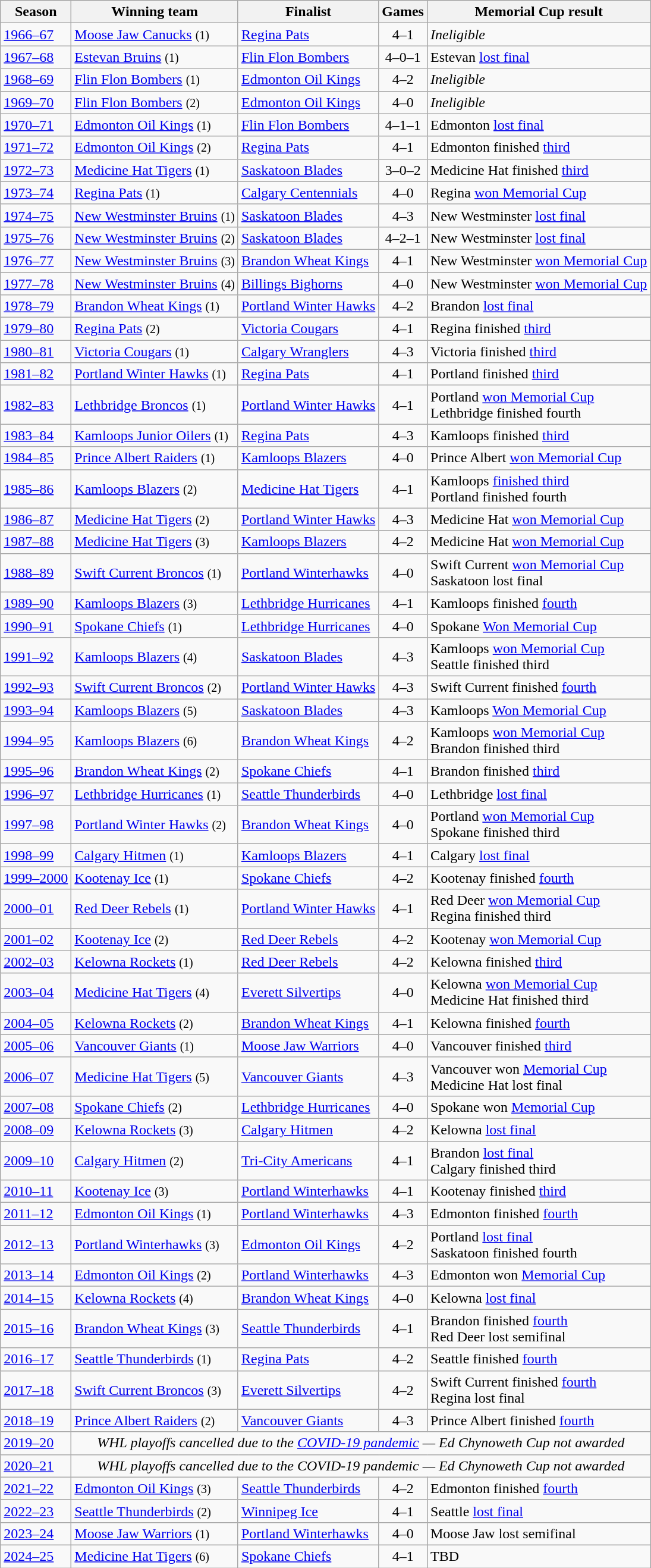<table class="wikitable sortable">
<tr bgcolor="#dddddd">
<th>Season</th>
<th>Winning team</th>
<th>Finalist</th>
<th>Games</th>
<th class="unsortable">Memorial Cup result</th>
</tr>
<tr>
<td><a href='#'>1966–67</a></td>
<td><a href='#'>Moose Jaw Canucks</a> <small>(1)</small></td>
<td><a href='#'>Regina Pats</a></td>
<td align=center>4–1</td>
<td><em>Ineligible</em></td>
</tr>
<tr>
<td><a href='#'>1967–68</a></td>
<td><a href='#'>Estevan Bruins</a> <small>(1)</small></td>
<td><a href='#'>Flin Flon Bombers</a></td>
<td align=center>4–0–1</td>
<td>Estevan <a href='#'>lost final</a></td>
</tr>
<tr>
<td><a href='#'>1968–69</a></td>
<td><a href='#'>Flin Flon Bombers</a> <small>(1)</small></td>
<td><a href='#'>Edmonton Oil Kings</a></td>
<td align=center>4–2</td>
<td><em>Ineligible</em></td>
</tr>
<tr>
<td><a href='#'>1969–70</a></td>
<td><a href='#'>Flin Flon Bombers</a> <small>(2)</small></td>
<td><a href='#'>Edmonton Oil Kings</a></td>
<td align=center>4–0</td>
<td><em>Ineligible</em></td>
</tr>
<tr>
<td><a href='#'>1970–71</a></td>
<td><a href='#'>Edmonton Oil Kings</a> <small>(1)</small></td>
<td><a href='#'>Flin Flon Bombers</a></td>
<td align=center>4–1–1</td>
<td>Edmonton <a href='#'>lost final</a></td>
</tr>
<tr>
<td><a href='#'>1971–72</a></td>
<td><a href='#'>Edmonton Oil Kings</a> <small>(2)</small></td>
<td><a href='#'>Regina Pats</a></td>
<td align=center>4–1</td>
<td>Edmonton finished <a href='#'>third</a></td>
</tr>
<tr>
<td><a href='#'>1972–73</a></td>
<td><a href='#'>Medicine Hat Tigers</a> <small>(1)</small></td>
<td><a href='#'>Saskatoon Blades</a></td>
<td align=center>3–0–2</td>
<td>Medicine Hat finished <a href='#'>third</a></td>
</tr>
<tr>
<td><a href='#'>1973–74</a></td>
<td><a href='#'>Regina Pats</a> <small>(1)</small></td>
<td><a href='#'>Calgary Centennials</a></td>
<td align=center>4–0</td>
<td>Regina <a href='#'>won Memorial Cup</a></td>
</tr>
<tr>
<td><a href='#'>1974–75</a></td>
<td><a href='#'>New Westminster Bruins</a> <small>(1)</small></td>
<td><a href='#'>Saskatoon Blades</a></td>
<td align=center>4–3</td>
<td>New Westminster <a href='#'>lost final</a></td>
</tr>
<tr>
<td><a href='#'>1975–76</a></td>
<td><a href='#'>New Westminster Bruins</a> <small>(2)</small></td>
<td><a href='#'>Saskatoon Blades</a></td>
<td align=center>4–2–1</td>
<td>New Westminster <a href='#'>lost final</a></td>
</tr>
<tr>
<td><a href='#'>1976–77</a></td>
<td><a href='#'>New Westminster Bruins</a> <small>(3)</small></td>
<td><a href='#'>Brandon Wheat Kings</a></td>
<td align=center>4–1</td>
<td>New Westminster <a href='#'>won Memorial Cup</a></td>
</tr>
<tr>
<td><a href='#'>1977–78</a></td>
<td><a href='#'>New Westminster Bruins</a> <small>(4)</small></td>
<td><a href='#'>Billings Bighorns</a></td>
<td align=center>4–0</td>
<td>New Westminster <a href='#'>won Memorial Cup</a></td>
</tr>
<tr>
<td><a href='#'>1978–79</a></td>
<td><a href='#'>Brandon Wheat Kings</a> <small>(1)</small></td>
<td><a href='#'>Portland Winter Hawks</a></td>
<td align=center>4–2</td>
<td>Brandon <a href='#'>lost final</a></td>
</tr>
<tr>
<td><a href='#'>1979–80</a></td>
<td><a href='#'>Regina Pats</a> <small>(2)</small></td>
<td><a href='#'>Victoria Cougars</a></td>
<td align=center>4–1</td>
<td>Regina finished <a href='#'>third</a></td>
</tr>
<tr>
<td><a href='#'>1980–81</a></td>
<td><a href='#'>Victoria Cougars</a> <small>(1)</small></td>
<td><a href='#'>Calgary Wranglers</a></td>
<td align=center>4–3</td>
<td>Victoria finished <a href='#'>third</a></td>
</tr>
<tr>
<td><a href='#'>1981–82</a></td>
<td><a href='#'>Portland Winter Hawks</a> <small>(1)</small></td>
<td><a href='#'>Regina Pats</a></td>
<td align=center>4–1</td>
<td>Portland finished <a href='#'>third</a></td>
</tr>
<tr>
<td><a href='#'>1982–83</a></td>
<td><a href='#'>Lethbridge Broncos</a> <small>(1)</small></td>
<td><a href='#'>Portland Winter Hawks</a></td>
<td align=center>4–1</td>
<td>Portland <a href='#'>won Memorial Cup</a><br>Lethbridge finished fourth</td>
</tr>
<tr>
<td><a href='#'>1983–84</a></td>
<td><a href='#'>Kamloops Junior Oilers</a> <small>(1)</small></td>
<td><a href='#'>Regina Pats</a></td>
<td align=center>4–3</td>
<td>Kamloops finished <a href='#'>third</a></td>
</tr>
<tr>
<td><a href='#'>1984–85</a></td>
<td><a href='#'>Prince Albert Raiders</a> <small>(1)</small></td>
<td><a href='#'>Kamloops Blazers</a></td>
<td align=center>4–0</td>
<td>Prince Albert <a href='#'>won Memorial Cup</a></td>
</tr>
<tr>
<td><a href='#'>1985–86</a></td>
<td><a href='#'>Kamloops Blazers</a> <small>(2)</small></td>
<td><a href='#'>Medicine Hat Tigers</a></td>
<td align=center>4–1</td>
<td>Kamloops <a href='#'>finished third</a><br>Portland finished fourth</td>
</tr>
<tr>
<td><a href='#'>1986–87</a></td>
<td><a href='#'>Medicine Hat Tigers</a> <small>(2)</small></td>
<td><a href='#'>Portland Winter Hawks</a></td>
<td align=center>4–3</td>
<td>Medicine Hat <a href='#'>won Memorial Cup</a></td>
</tr>
<tr>
<td><a href='#'>1987–88</a></td>
<td><a href='#'>Medicine Hat Tigers</a> <small>(3)</small></td>
<td><a href='#'>Kamloops Blazers</a></td>
<td align=center>4–2</td>
<td>Medicine Hat <a href='#'>won Memorial Cup</a></td>
</tr>
<tr>
<td><a href='#'>1988–89</a></td>
<td><a href='#'>Swift Current Broncos</a> <small>(1)</small></td>
<td><a href='#'>Portland Winterhawks</a></td>
<td align=center>4–0</td>
<td>Swift Current <a href='#'>won Memorial Cup</a><br>Saskatoon lost final</td>
</tr>
<tr>
<td><a href='#'>1989–90</a></td>
<td><a href='#'>Kamloops Blazers</a> <small>(3)</small></td>
<td><a href='#'>Lethbridge Hurricanes</a></td>
<td align=center>4–1</td>
<td>Kamloops finished <a href='#'>fourth</a></td>
</tr>
<tr>
<td><a href='#'>1990–91</a></td>
<td><a href='#'>Spokane Chiefs</a> <small>(1)</small></td>
<td><a href='#'>Lethbridge Hurricanes</a></td>
<td align=center>4–0</td>
<td>Spokane <a href='#'>Won Memorial Cup</a></td>
</tr>
<tr>
<td><a href='#'>1991–92</a></td>
<td><a href='#'>Kamloops Blazers</a> <small>(4)</small></td>
<td><a href='#'>Saskatoon Blades</a></td>
<td align=center>4–3</td>
<td>Kamloops <a href='#'>won Memorial Cup</a><br>Seattle finished third</td>
</tr>
<tr>
<td><a href='#'>1992–93</a></td>
<td><a href='#'>Swift Current Broncos</a> <small>(2)</small></td>
<td><a href='#'>Portland Winter Hawks</a></td>
<td align=center>4–3</td>
<td>Swift Current finished <a href='#'>fourth</a></td>
</tr>
<tr>
<td><a href='#'>1993–94</a></td>
<td><a href='#'>Kamloops Blazers</a> <small>(5)</small></td>
<td><a href='#'>Saskatoon Blades</a></td>
<td align=center>4–3</td>
<td>Kamloops <a href='#'>Won Memorial Cup</a></td>
</tr>
<tr>
<td><a href='#'>1994–95</a></td>
<td><a href='#'>Kamloops Blazers</a> <small>(6)</small></td>
<td><a href='#'>Brandon Wheat Kings</a></td>
<td align=center>4–2</td>
<td>Kamloops <a href='#'>won Memorial Cup</a><br>Brandon finished third</td>
</tr>
<tr>
<td><a href='#'>1995–96</a></td>
<td><a href='#'>Brandon Wheat Kings</a> <small>(2)</small></td>
<td><a href='#'>Spokane Chiefs</a></td>
<td align=center>4–1</td>
<td>Brandon finished <a href='#'>third</a></td>
</tr>
<tr>
<td><a href='#'>1996–97</a></td>
<td><a href='#'>Lethbridge Hurricanes</a> <small>(1)</small></td>
<td><a href='#'>Seattle Thunderbirds</a></td>
<td align=center>4–0</td>
<td>Lethbridge <a href='#'>lost final</a></td>
</tr>
<tr>
<td><a href='#'>1997–98</a></td>
<td><a href='#'>Portland Winter Hawks</a> <small>(2)</small></td>
<td><a href='#'>Brandon Wheat Kings</a></td>
<td align=center>4–0</td>
<td>Portland <a href='#'>won Memorial Cup</a><br>Spokane finished third</td>
</tr>
<tr>
<td><a href='#'>1998–99</a></td>
<td><a href='#'>Calgary Hitmen</a> <small>(1)</small></td>
<td><a href='#'>Kamloops Blazers</a></td>
<td align=center>4–1</td>
<td>Calgary <a href='#'>lost final</a></td>
</tr>
<tr>
<td><a href='#'>1999–2000</a></td>
<td><a href='#'>Kootenay Ice</a> <small>(1)</small></td>
<td><a href='#'>Spokane Chiefs</a></td>
<td align=center>4–2</td>
<td>Kootenay finished <a href='#'>fourth</a></td>
</tr>
<tr>
<td><a href='#'>2000–01</a></td>
<td><a href='#'>Red Deer Rebels</a> <small>(1)</small></td>
<td><a href='#'>Portland Winter Hawks</a></td>
<td align=center>4–1</td>
<td>Red Deer <a href='#'>won Memorial Cup</a><br>Regina finished third</td>
</tr>
<tr>
<td><a href='#'>2001–02</a></td>
<td><a href='#'>Kootenay Ice</a> <small>(2)</small></td>
<td><a href='#'>Red Deer Rebels</a></td>
<td align=center>4–2</td>
<td>Kootenay <a href='#'>won Memorial Cup</a></td>
</tr>
<tr>
<td><a href='#'>2002–03</a></td>
<td><a href='#'>Kelowna Rockets</a> <small>(1)</small></td>
<td><a href='#'>Red Deer Rebels</a></td>
<td align=center>4–2</td>
<td>Kelowna finished <a href='#'>third</a></td>
</tr>
<tr>
<td><a href='#'>2003–04</a></td>
<td><a href='#'>Medicine Hat Tigers</a> <small>(4)</small></td>
<td><a href='#'>Everett Silvertips</a></td>
<td align=center>4–0</td>
<td>Kelowna <a href='#'>won Memorial Cup</a><br>Medicine Hat finished third</td>
</tr>
<tr>
<td><a href='#'>2004–05</a></td>
<td><a href='#'>Kelowna Rockets</a> <small>(2)</small></td>
<td><a href='#'>Brandon Wheat Kings</a></td>
<td align=center>4–1</td>
<td>Kelowna finished <a href='#'>fourth</a></td>
</tr>
<tr>
<td><a href='#'>2005–06</a></td>
<td><a href='#'>Vancouver Giants</a> <small>(1)</small></td>
<td><a href='#'>Moose Jaw Warriors</a></td>
<td align=center>4–0</td>
<td>Vancouver finished <a href='#'>third</a></td>
</tr>
<tr>
<td><a href='#'>2006–07</a></td>
<td><a href='#'>Medicine Hat Tigers</a> <small>(5)</small></td>
<td><a href='#'>Vancouver Giants</a></td>
<td align=center>4–3</td>
<td>Vancouver won <a href='#'>Memorial Cup</a><br>Medicine Hat lost final</td>
</tr>
<tr>
<td><a href='#'>2007–08</a></td>
<td><a href='#'>Spokane Chiefs</a> <small>(2)</small></td>
<td><a href='#'>Lethbridge Hurricanes</a></td>
<td align=center>4–0</td>
<td>Spokane won <a href='#'>Memorial Cup</a></td>
</tr>
<tr>
<td><a href='#'>2008–09</a></td>
<td><a href='#'>Kelowna Rockets</a> <small>(3)</small></td>
<td><a href='#'>Calgary Hitmen</a></td>
<td align=center>4–2</td>
<td>Kelowna <a href='#'>lost final</a></td>
</tr>
<tr>
<td><a href='#'>2009–10</a></td>
<td><a href='#'>Calgary Hitmen</a> <small>(2)</small></td>
<td><a href='#'>Tri-City Americans</a></td>
<td align=center>4–1</td>
<td>Brandon <a href='#'>lost final</a><br>Calgary finished third</td>
</tr>
<tr>
<td><a href='#'>2010–11</a></td>
<td><a href='#'>Kootenay Ice</a> <small>(3)</small></td>
<td><a href='#'>Portland Winterhawks</a></td>
<td align=center>4–1</td>
<td>Kootenay finished <a href='#'>third</a></td>
</tr>
<tr>
<td><a href='#'>2011–12</a></td>
<td><a href='#'>Edmonton Oil Kings</a> <small>(1)</small></td>
<td><a href='#'>Portland Winterhawks</a></td>
<td align=center>4–3</td>
<td>Edmonton finished <a href='#'>fourth</a></td>
</tr>
<tr>
<td><a href='#'>2012–13</a></td>
<td><a href='#'>Portland Winterhawks</a> <small>(3)</small></td>
<td><a href='#'>Edmonton Oil Kings</a></td>
<td align=center>4–2</td>
<td>Portland <a href='#'>lost final</a><br>Saskatoon finished fourth</td>
</tr>
<tr>
<td><a href='#'>2013–14</a></td>
<td><a href='#'>Edmonton Oil Kings</a> <small>(2)</small></td>
<td><a href='#'>Portland Winterhawks</a></td>
<td align=center>4–3</td>
<td>Edmonton won <a href='#'>Memorial Cup</a></td>
</tr>
<tr>
<td><a href='#'>2014–15</a></td>
<td><a href='#'>Kelowna Rockets</a> <small>(4)</small></td>
<td><a href='#'>Brandon Wheat Kings</a></td>
<td align=center>4–0</td>
<td>Kelowna <a href='#'>lost final</a></td>
</tr>
<tr>
<td><a href='#'>2015–16</a></td>
<td><a href='#'>Brandon Wheat Kings</a> <small>(3)</small></td>
<td><a href='#'>Seattle Thunderbirds</a></td>
<td align=center>4–1</td>
<td>Brandon finished <a href='#'>fourth</a><br>Red Deer lost semifinal</td>
</tr>
<tr>
<td><a href='#'>2016–17</a></td>
<td><a href='#'>Seattle Thunderbirds</a> <small>(1)</small></td>
<td><a href='#'>Regina Pats</a></td>
<td align=center>4–2</td>
<td>Seattle finished <a href='#'>fourth</a></td>
</tr>
<tr>
<td><a href='#'>2017–18</a></td>
<td><a href='#'>Swift Current Broncos</a> <small>(3)</small></td>
<td><a href='#'>Everett Silvertips</a></td>
<td align=center>4–2</td>
<td>Swift Current finished <a href='#'>fourth</a><br>Regina lost final</td>
</tr>
<tr>
<td><a href='#'>2018–19</a></td>
<td><a href='#'>Prince Albert Raiders</a> <small>(2)</small></td>
<td><a href='#'>Vancouver Giants</a></td>
<td align=center>4–3</td>
<td>Prince Albert finished <a href='#'>fourth</a></td>
</tr>
<tr>
<td><a href='#'>2019–20</a></td>
<td colspan="4" align="center"><em>WHL playoffs cancelled due to the <a href='#'>COVID-19 pandemic</a> — Ed Chynoweth Cup not awarded</em></td>
</tr>
<tr>
<td><a href='#'>2020–21</a></td>
<td colspan="4" align="center"><em>WHL playoffs cancelled due to the COVID-19 pandemic — Ed Chynoweth Cup not awarded</em></td>
</tr>
<tr>
<td><a href='#'>2021–22</a></td>
<td><a href='#'>Edmonton Oil Kings</a> <small>(3)</small></td>
<td><a href='#'>Seattle Thunderbirds</a></td>
<td align=center>4–2</td>
<td>Edmonton finished <a href='#'>fourth</a></td>
</tr>
<tr>
<td><a href='#'>2022–23</a></td>
<td><a href='#'>Seattle Thunderbirds</a> <small>(2)</small></td>
<td><a href='#'>Winnipeg Ice</a></td>
<td align=center>4–1</td>
<td>Seattle <a href='#'>lost final</a></td>
</tr>
<tr>
<td><a href='#'>2023–24</a></td>
<td><a href='#'>Moose Jaw Warriors</a> <small>(1)</small></td>
<td><a href='#'>Portland Winterhawks</a></td>
<td align=center>4–0</td>
<td>Moose Jaw lost semifinal</td>
</tr>
<tr>
<td><a href='#'>2024–25</a></td>
<td><a href='#'>Medicine Hat Tigers</a> <small>(6)</small></td>
<td><a href='#'>Spokane Chiefs</a></td>
<td align=center>4–1</td>
<td>TBD</td>
</tr>
</table>
